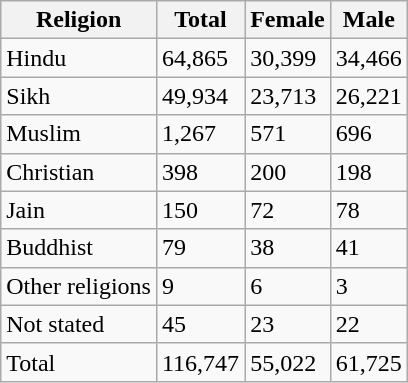<table class="wikitable sortable">
<tr>
<th>Religion</th>
<th>Total</th>
<th>Female</th>
<th>Male</th>
</tr>
<tr>
<td>Hindu</td>
<td>64,865</td>
<td>30,399</td>
<td>34,466</td>
</tr>
<tr>
<td>Sikh</td>
<td>49,934</td>
<td>23,713</td>
<td>26,221</td>
</tr>
<tr>
<td>Muslim</td>
<td>1,267</td>
<td>571</td>
<td>696</td>
</tr>
<tr>
<td>Christian</td>
<td>398</td>
<td>200</td>
<td>198</td>
</tr>
<tr>
<td>Jain</td>
<td>150</td>
<td>72</td>
<td>78</td>
</tr>
<tr>
<td>Buddhist</td>
<td>79</td>
<td>38</td>
<td>41</td>
</tr>
<tr>
<td>Other religions</td>
<td>9</td>
<td>6</td>
<td>3</td>
</tr>
<tr>
<td>Not stated</td>
<td>45</td>
<td>23</td>
<td>22</td>
</tr>
<tr>
<td>Total</td>
<td>116,747</td>
<td>55,022</td>
<td>61,725</td>
</tr>
</table>
